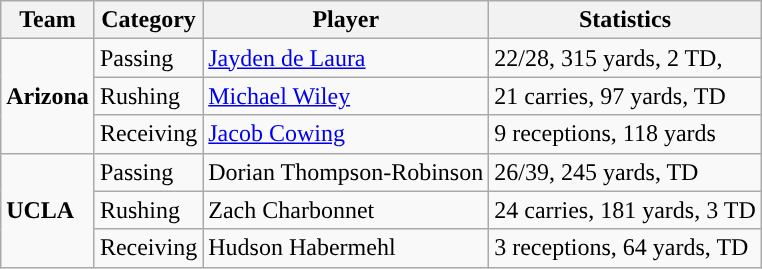<table class="wikitable" style="float: right;">
<tr>
<th>Team</th>
<th>Category</th>
<th>Player</th>
<th>Statistics</th>
</tr>
<tr>
<td rowspan=3><strong>Arizona</strong></td>
<td>Passing</td>
<td><a href='#'>Jayden de Laura</a></td>
<td>22/28, 315 yards, 2 TD,</td>
</tr>
<tr>
<td>Rushing</td>
<td><a href='#'>Michael Wiley</a></td>
<td>21 carries, 97 yards, TD</td>
</tr>
<tr>
<td>Receiving</td>
<td><a href='#'>Jacob Cowing</a></td>
<td>9 receptions, 118 yards</td>
</tr>
<tr>
<td rowspan=3><strong>UCLA</strong></td>
<td>Passing</td>
<td>Dorian Thompson-Robinson</td>
<td>26/39, 245 yards, TD</td>
</tr>
<tr>
<td>Rushing</td>
<td>Zach Charbonnet</td>
<td>24 carries, 181 yards, 3 TD</td>
</tr>
<tr>
<td>Receiving</td>
<td>Hudson Habermehl</td>
<td>3 receptions, 64 yards, TD</td>
</tr>
</table>
